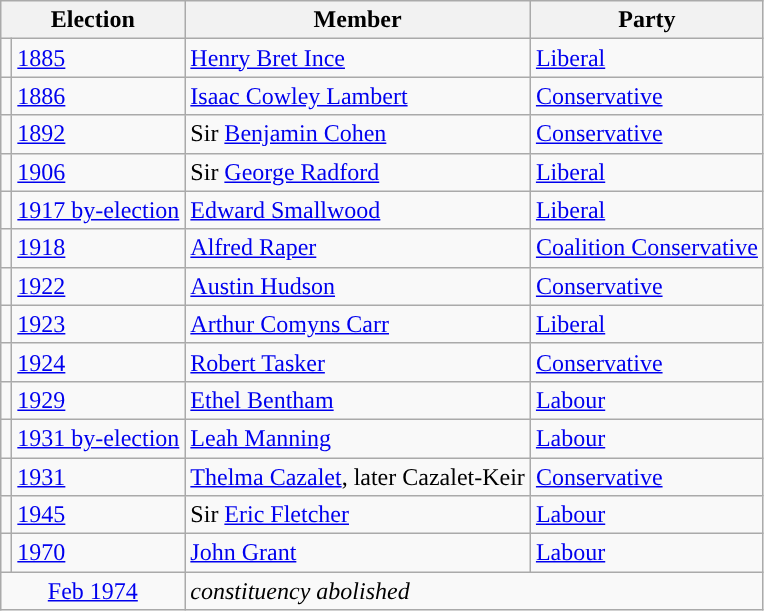<table class="wikitable">
<tr>
<th colspan="2">Election</th>
<th>Member</th>
<th>Party</th>
</tr>
<tr>
<td style="color:inherit;background-color: "></td>
<td><a href='#'>1885</a></td>
<td><a href='#'>Henry Bret Ince</a></td>
<td><a href='#'>Liberal</a></td>
</tr>
<tr>
<td style="color:inherit;background-color: "></td>
<td><a href='#'>1886</a></td>
<td><a href='#'>Isaac Cowley Lambert</a></td>
<td><a href='#'>Conservative</a></td>
</tr>
<tr>
<td style="color:inherit;background-color: "></td>
<td><a href='#'>1892</a></td>
<td>Sir <a href='#'>Benjamin Cohen</a></td>
<td><a href='#'>Conservative</a></td>
</tr>
<tr>
<td style="color:inherit;background-color: "></td>
<td><a href='#'>1906</a></td>
<td>Sir <a href='#'>George Radford</a></td>
<td><a href='#'>Liberal</a></td>
</tr>
<tr>
<td style="color:inherit;background-color: "></td>
<td><a href='#'>1917 by-election</a></td>
<td><a href='#'>Edward Smallwood</a></td>
<td><a href='#'>Liberal</a></td>
</tr>
<tr>
<td style="color:inherit;background-color: "></td>
<td><a href='#'>1918</a></td>
<td><a href='#'>Alfred Raper</a></td>
<td><a href='#'>Coalition Conservative</a></td>
</tr>
<tr>
<td style="color:inherit;background-color: "></td>
<td><a href='#'>1922</a></td>
<td><a href='#'>Austin Hudson</a></td>
<td><a href='#'>Conservative</a></td>
</tr>
<tr>
<td style="color:inherit;background-color: "></td>
<td><a href='#'>1923</a></td>
<td><a href='#'>Arthur Comyns Carr</a></td>
<td><a href='#'>Liberal</a></td>
</tr>
<tr>
<td style="color:inherit;background-color: "></td>
<td><a href='#'>1924</a></td>
<td><a href='#'>Robert Tasker</a></td>
<td><a href='#'>Conservative</a></td>
</tr>
<tr>
<td style="color:inherit;background-color: "></td>
<td><a href='#'>1929</a></td>
<td><a href='#'>Ethel Bentham</a></td>
<td><a href='#'>Labour</a></td>
</tr>
<tr>
<td style="color:inherit;background-color: "></td>
<td><a href='#'>1931 by-election</a></td>
<td><a href='#'>Leah Manning</a></td>
<td><a href='#'>Labour</a></td>
</tr>
<tr>
<td style="color:inherit;background-color: "></td>
<td><a href='#'>1931</a></td>
<td><a href='#'>Thelma Cazalet</a>, later Cazalet-Keir </td>
<td><a href='#'>Conservative</a></td>
</tr>
<tr>
<td style="color:inherit;background-color: "></td>
<td><a href='#'>1945</a></td>
<td>Sir <a href='#'>Eric Fletcher</a></td>
<td><a href='#'>Labour</a></td>
</tr>
<tr>
<td style="color:inherit;background-color: "></td>
<td><a href='#'>1970</a></td>
<td><a href='#'>John Grant</a></td>
<td><a href='#'>Labour</a></td>
</tr>
<tr>
<td colspan="2" align="center"><a href='#'>Feb 1974</a></td>
<td colspan="2"><em>constituency abolished</em></td>
</tr>
</table>
